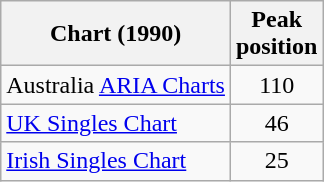<table class="wikitable sortable">
<tr>
<th>Chart (1990)</th>
<th>Peak<br>position</th>
</tr>
<tr>
<td>Australia <a href='#'>ARIA Charts</a></td>
<td align="center">110</td>
</tr>
<tr>
<td><a href='#'>UK Singles Chart</a></td>
<td align="center">46</td>
</tr>
<tr>
<td><a href='#'>Irish Singles Chart</a></td>
<td align="center">25</td>
</tr>
</table>
